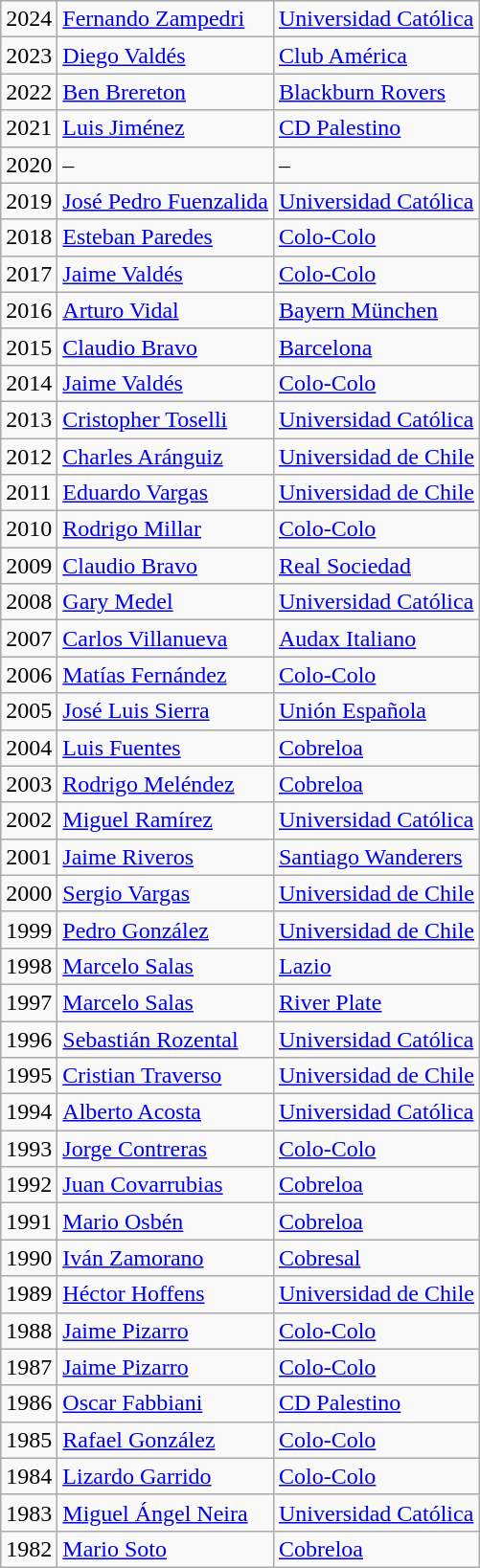<table class="wikitable">
<tr>
<td>2024</td>
<td> <a href='#'>Fernando Zampedri</a></td>
<td><a href='#'>Universidad Católica</a></td>
</tr>
<tr>
<td>2023</td>
<td> <a href='#'>Diego Valdés</a></td>
<td> <a href='#'>Club América</a></td>
</tr>
<tr>
<td>2022</td>
<td> <a href='#'>Ben Brereton</a></td>
<td> <a href='#'>Blackburn Rovers</a></td>
</tr>
<tr>
<td>2021</td>
<td> <a href='#'>Luis Jiménez</a></td>
<td><a href='#'>CD Palestino</a></td>
</tr>
<tr>
<td>2020</td>
<td>–</td>
<td>–</td>
</tr>
<tr>
<td>2019</td>
<td> <a href='#'>José Pedro Fuenzalida</a></td>
<td><a href='#'>Universidad Católica</a></td>
</tr>
<tr>
<td>2018</td>
<td> <a href='#'>Esteban Paredes</a></td>
<td><a href='#'>Colo-Colo</a></td>
</tr>
<tr>
<td>2017</td>
<td> <a href='#'>Jaime Valdés</a></td>
<td><a href='#'>Colo-Colo</a></td>
</tr>
<tr>
<td>2016</td>
<td> <a href='#'>Arturo Vidal</a></td>
<td> <a href='#'>Bayern München</a></td>
</tr>
<tr>
<td>2015</td>
<td> <a href='#'>Claudio Bravo</a></td>
<td> <a href='#'>Barcelona</a></td>
</tr>
<tr>
<td>2014</td>
<td> <a href='#'>Jaime Valdés</a></td>
<td><a href='#'>Colo-Colo</a></td>
</tr>
<tr>
<td>2013</td>
<td> <a href='#'>Cristopher Toselli</a></td>
<td><a href='#'>Universidad Católica</a></td>
</tr>
<tr>
<td>2012</td>
<td> <a href='#'>Charles Aránguiz</a></td>
<td><a href='#'>Universidad de Chile</a></td>
</tr>
<tr>
<td>2011</td>
<td> <a href='#'>Eduardo Vargas</a></td>
<td><a href='#'>Universidad de Chile</a></td>
</tr>
<tr>
<td>2010</td>
<td> <a href='#'>Rodrigo Millar</a></td>
<td><a href='#'>Colo-Colo</a></td>
</tr>
<tr>
<td>2009</td>
<td> <a href='#'>Claudio Bravo</a></td>
<td> <a href='#'>Real Sociedad</a></td>
</tr>
<tr>
<td>2008</td>
<td> <a href='#'>Gary Medel</a></td>
<td><a href='#'>Universidad Católica</a></td>
</tr>
<tr>
<td>2007</td>
<td> <a href='#'>Carlos Villanueva</a></td>
<td><a href='#'>Audax Italiano</a></td>
</tr>
<tr>
<td>2006</td>
<td> <a href='#'>Matías Fernández</a></td>
<td><a href='#'>Colo-Colo</a></td>
</tr>
<tr>
<td>2005</td>
<td> <a href='#'>José Luis Sierra</a></td>
<td><a href='#'>Unión Española</a></td>
</tr>
<tr>
<td>2004</td>
<td> <a href='#'>Luis Fuentes</a></td>
<td><a href='#'>Cobreloa</a></td>
</tr>
<tr>
<td>2003</td>
<td> <a href='#'>Rodrigo Meléndez</a></td>
<td><a href='#'>Cobreloa</a></td>
</tr>
<tr>
<td>2002</td>
<td> <a href='#'>Miguel Ramírez</a></td>
<td><a href='#'>Universidad Católica</a></td>
</tr>
<tr>
<td>2001</td>
<td> <a href='#'>Jaime Riveros</a></td>
<td><a href='#'>Santiago Wanderers</a></td>
</tr>
<tr>
<td>2000</td>
<td>  <a href='#'>Sergio Vargas</a></td>
<td><a href='#'>Universidad de Chile</a></td>
</tr>
<tr>
<td>1999</td>
<td> <a href='#'>Pedro González</a></td>
<td><a href='#'>Universidad de Chile</a></td>
</tr>
<tr>
<td>1998</td>
<td> <a href='#'>Marcelo Salas</a></td>
<td> <a href='#'>Lazio</a></td>
</tr>
<tr>
<td>1997</td>
<td> <a href='#'>Marcelo Salas</a></td>
<td> <a href='#'>River Plate</a></td>
</tr>
<tr>
<td>1996</td>
<td> <a href='#'>Sebastián Rozental</a></td>
<td><a href='#'>Universidad Católica</a></td>
</tr>
<tr>
<td>1995</td>
<td> <a href='#'>Cristian Traverso</a></td>
<td><a href='#'>Universidad de Chile</a></td>
</tr>
<tr>
<td>1994</td>
<td> <a href='#'>Alberto Acosta</a></td>
<td><a href='#'>Universidad Católica</a></td>
</tr>
<tr>
<td>1993</td>
<td> <a href='#'>Jorge Contreras</a></td>
<td><a href='#'>Colo-Colo</a></td>
</tr>
<tr>
<td>1992</td>
<td> <a href='#'>Juan Covarrubias</a></td>
<td><a href='#'>Cobreloa</a></td>
</tr>
<tr>
<td>1991</td>
<td> <a href='#'>Mario Osbén</a></td>
<td><a href='#'>Cobreloa</a></td>
</tr>
<tr>
<td>1990</td>
<td> <a href='#'>Iván Zamorano</a></td>
<td><a href='#'>Cobresal</a></td>
</tr>
<tr>
<td>1989</td>
<td> <a href='#'>Héctor Hoffens</a></td>
<td><a href='#'>Universidad de Chile</a></td>
</tr>
<tr>
<td>1988</td>
<td> <a href='#'>Jaime Pizarro</a></td>
<td><a href='#'>Colo-Colo</a></td>
</tr>
<tr>
<td>1987</td>
<td> <a href='#'>Jaime Pizarro</a></td>
<td><a href='#'>Colo-Colo</a></td>
</tr>
<tr>
<td>1986</td>
<td>  <a href='#'>Oscar Fabbiani</a></td>
<td><a href='#'>CD Palestino</a></td>
</tr>
<tr>
<td>1985</td>
<td> <a href='#'>Rafael González</a></td>
<td><a href='#'>Colo-Colo</a></td>
</tr>
<tr>
<td>1984</td>
<td> <a href='#'>Lizardo Garrido</a></td>
<td><a href='#'>Colo-Colo</a></td>
</tr>
<tr>
<td>1983</td>
<td> <a href='#'>Miguel Ángel Neira</a></td>
<td><a href='#'>Universidad Católica</a></td>
</tr>
<tr>
<td>1982</td>
<td> <a href='#'>Mario Soto</a></td>
<td><a href='#'>Cobreloa</a></td>
</tr>
</table>
